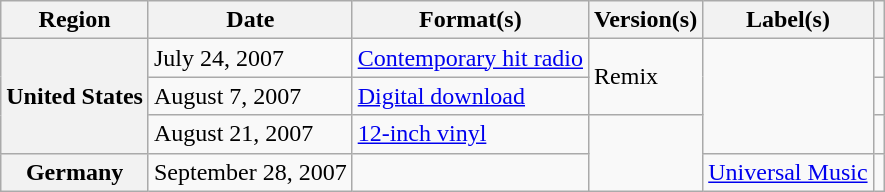<table class="wikitable plainrowheaders">
<tr>
<th scope="col">Region</th>
<th scope="col">Date</th>
<th scope="col">Format(s)</th>
<th scope="col">Version(s)</th>
<th scope="col">Label(s)</th>
<th scope="col"></th>
</tr>
<tr>
<th scope="row" rowspan="3">United States</th>
<td>July 24, 2007</td>
<td><a href='#'>Contemporary hit radio</a></td>
<td rowspan="2">Remix</td>
<td rowspan="3"></td>
<td align="center"></td>
</tr>
<tr>
<td>August 7, 2007</td>
<td><a href='#'>Digital download</a></td>
<td align="center"></td>
</tr>
<tr>
<td>August 21, 2007</td>
<td><a href='#'>12-inch vinyl</a></td>
<td rowspan="2"></td>
<td></td>
</tr>
<tr>
<th scope="row">Germany</th>
<td>September 28, 2007</td>
<td></td>
<td><a href='#'>Universal Music</a></td>
<td align="center"></td>
</tr>
</table>
